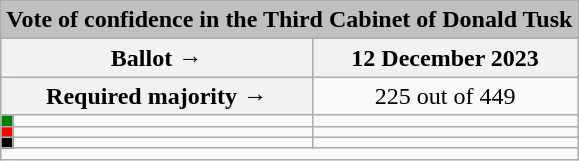<table class="wikitable" style="text-align:center;">
<tr>
<td colspan="3" align="center" bgcolor="#C0C0C0"><strong>Vote of confidence in the Third Cabinet of Donald Tusk</strong></td>
</tr>
<tr>
<th colspan="2" style="width:150px;">Ballot →</th>
<th>12 December 2023</th>
</tr>
<tr>
<th colspan="2">Required majority →</th>
<td>225 out of 449 </td>
</tr>
<tr>
<th style="width:1px; background:green;"></th>
<td style="text-align:left;"></td>
<td></td>
</tr>
<tr>
<th style="background:red;"></th>
<td style="text-align:left;"></td>
<td rowspan="1"></td>
</tr>
<tr>
<th style="background:black;"></th>
<td style="text-align:left;"></td>
<td></td>
</tr>
<tr>
<td style="text-align:left;" colspan="3"></td>
</tr>
</table>
